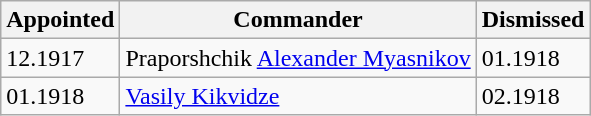<table class="wikitable">
<tr>
<th>Appointed</th>
<th>Commander</th>
<th>Dismissed</th>
</tr>
<tr>
<td>12.1917</td>
<td>Praporshchik <a href='#'>Alexander Myasnikov</a></td>
<td>01.1918</td>
</tr>
<tr>
<td>01.1918</td>
<td><a href='#'>Vasily Kikvidze</a></td>
<td>02.1918</td>
</tr>
</table>
